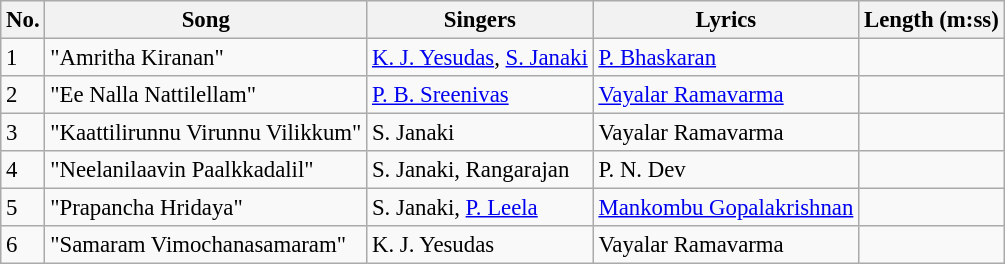<table class="wikitable" style="font-size:95%;">
<tr>
<th>No.</th>
<th>Song</th>
<th>Singers</th>
<th>Lyrics</th>
<th>Length (m:ss)</th>
</tr>
<tr>
<td>1</td>
<td>"Amritha Kiranan"</td>
<td><a href='#'>K. J. Yesudas</a>, <a href='#'>S. Janaki</a></td>
<td><a href='#'>P. Bhaskaran</a></td>
<td></td>
</tr>
<tr>
<td>2</td>
<td>"Ee Nalla Nattilellam"</td>
<td><a href='#'>P. B. Sreenivas</a></td>
<td><a href='#'>Vayalar Ramavarma</a></td>
<td></td>
</tr>
<tr>
<td>3</td>
<td>"Kaattilirunnu Virunnu Vilikkum"</td>
<td>S. Janaki</td>
<td>Vayalar Ramavarma</td>
<td></td>
</tr>
<tr>
<td>4</td>
<td>"Neelanilaavin Paalkkadalil"</td>
<td>S. Janaki, Rangarajan</td>
<td>P. N. Dev</td>
<td></td>
</tr>
<tr>
<td>5</td>
<td>"Prapancha Hridaya"</td>
<td>S. Janaki, <a href='#'>P. Leela</a></td>
<td><a href='#'>Mankombu Gopalakrishnan</a></td>
<td></td>
</tr>
<tr>
<td>6</td>
<td>"Samaram Vimochanasamaram"</td>
<td>K. J. Yesudas</td>
<td>Vayalar Ramavarma</td>
<td></td>
</tr>
</table>
